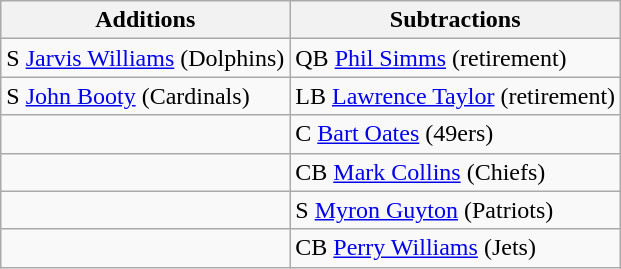<table class="wikitable">
<tr>
<th>Additions</th>
<th>Subtractions</th>
</tr>
<tr>
<td>S <a href='#'>Jarvis Williams</a> (Dolphins)</td>
<td>QB <a href='#'>Phil Simms</a> (retirement)</td>
</tr>
<tr>
<td>S <a href='#'>John Booty</a> (Cardinals)</td>
<td>LB <a href='#'>Lawrence Taylor</a> (retirement)</td>
</tr>
<tr>
<td></td>
<td>C <a href='#'>Bart Oates</a> (49ers)</td>
</tr>
<tr>
<td></td>
<td>CB <a href='#'>Mark Collins</a> (Chiefs)</td>
</tr>
<tr>
<td></td>
<td>S <a href='#'>Myron Guyton</a> (Patriots)</td>
</tr>
<tr>
<td></td>
<td>CB <a href='#'>Perry Williams</a> (Jets)</td>
</tr>
</table>
